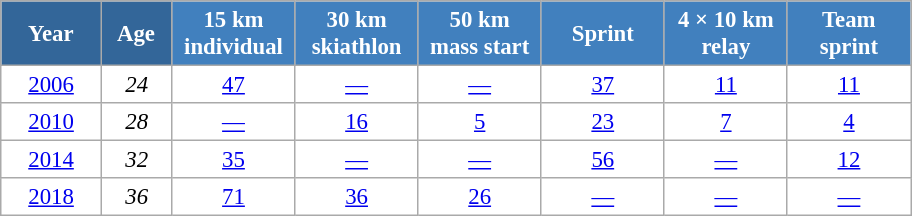<table class="wikitable" style="font-size:95%; text-align:center; border:grey solid 1px; border-collapse:collapse; background:#ffffff;">
<tr>
<th style="background-color:#369; color:white; width:60px;"> Year </th>
<th style="background-color:#369; color:white; width:40px;"> Age </th>
<th style="background-color:#4180be; color:white; width:75px;"> 15 km <br> individual </th>
<th style="background-color:#4180be; color:white; width:75px;"> 30 km <br> skiathlon </th>
<th style="background-color:#4180be; color:white; width:75px;"> 50 km <br> mass start </th>
<th style="background-color:#4180be; color:white; width:75px;"> Sprint </th>
<th style="background-color:#4180be; color:white; width:75px;"> 4 × 10 km <br> relay </th>
<th style="background-color:#4180be; color:white; width:75px;"> Team <br> sprint </th>
</tr>
<tr>
<td><a href='#'>2006</a></td>
<td><em>24</em></td>
<td><a href='#'>47</a></td>
<td><a href='#'>—</a></td>
<td><a href='#'>—</a></td>
<td><a href='#'>37</a></td>
<td><a href='#'>11</a></td>
<td><a href='#'>11</a></td>
</tr>
<tr>
<td><a href='#'>2010</a></td>
<td><em>28</em></td>
<td><a href='#'>—</a></td>
<td><a href='#'>16</a></td>
<td><a href='#'>5</a></td>
<td><a href='#'>23</a></td>
<td><a href='#'>7</a></td>
<td><a href='#'>4</a></td>
</tr>
<tr>
<td><a href='#'>2014</a></td>
<td><em>32</em></td>
<td><a href='#'>35</a></td>
<td><a href='#'>—</a></td>
<td><a href='#'>—</a></td>
<td><a href='#'>56</a></td>
<td><a href='#'>—</a></td>
<td><a href='#'>12</a></td>
</tr>
<tr>
<td><a href='#'>2018</a></td>
<td><em>36</em></td>
<td><a href='#'>71</a></td>
<td><a href='#'>36</a></td>
<td><a href='#'>26</a></td>
<td><a href='#'>—</a></td>
<td><a href='#'>—</a></td>
<td><a href='#'>—</a></td>
</tr>
</table>
